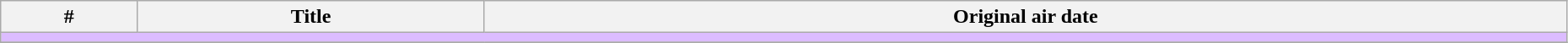<table class="wikitable" width="98%">
<tr>
<th>#</th>
<th>Title</th>
<th>Original air date</th>
</tr>
<tr>
<td colspan="150" bgcolor="#DCBCFF"></td>
</tr>
<tr>
</tr>
</table>
